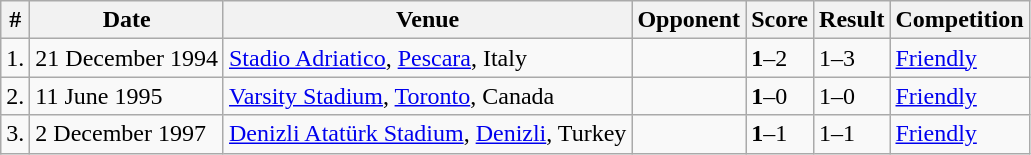<table class="wikitable plainrowheaders sortable">
<tr>
<th>#</th>
<th>Date</th>
<th>Venue</th>
<th>Opponent</th>
<th>Score</th>
<th>Result</th>
<th>Competition</th>
</tr>
<tr>
<td>1.</td>
<td>21 December 1994</td>
<td><a href='#'>Stadio Adriatico</a>, <a href='#'>Pescara</a>, Italy</td>
<td></td>
<td><strong>1</strong>–2</td>
<td>1–3</td>
<td><a href='#'>Friendly</a></td>
</tr>
<tr>
<td>2.</td>
<td>11 June 1995</td>
<td><a href='#'>Varsity Stadium</a>, <a href='#'>Toronto</a>, Canada</td>
<td></td>
<td><strong>1</strong>–0</td>
<td>1–0</td>
<td><a href='#'>Friendly</a></td>
</tr>
<tr>
<td>3.</td>
<td>2 December 1997</td>
<td><a href='#'>Denizli Atatürk Stadium</a>, <a href='#'>Denizli</a>, Turkey</td>
<td></td>
<td><strong>1</strong>–1</td>
<td>1–1</td>
<td><a href='#'>Friendly</a></td>
</tr>
</table>
